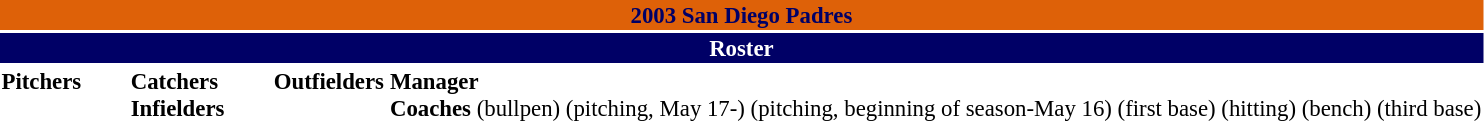<table class="toccolours" style="font-size: 95%;">
<tr>
<th colspan="10" style="background-color: #de6108;; color: #000066; text-align: center;">2003 San Diego Padres</th>
</tr>
<tr>
<td colspan="10" style="background-color: #000066; color: #FFFFFF; text-align: center;"><strong>Roster</strong></td>
</tr>
<tr>
<td valign="top"><strong>Pitchers</strong><br>
























</td>
<td width="25px"></td>
<td valign="top"><strong>Catchers</strong><br>




<strong>Infielders</strong>










</td>
<td width="25px"></td>
<td valign="top"><strong>Outfielders</strong><br>







</td>
<td valign="top"><strong>Manager</strong><br>
<strong>Coaches</strong>
 (bullpen)
 (pitching, May 17-)
 (pitching, beginning of season-May 16)
 (first base)
 (hitting)
 (bench)
  (third base)</td>
</tr>
</table>
